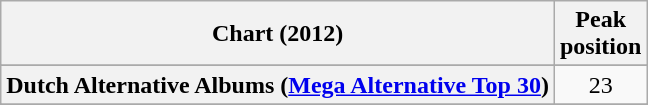<table class="wikitable sortable plainrowheaders">
<tr>
<th scope="col">Chart (2012)</th>
<th scope="col">Peak<br>position</th>
</tr>
<tr>
</tr>
<tr>
<th scope="row">Dutch Alternative Albums (<a href='#'>Mega Alternative Top 30</a>)</th>
<td align="center">23</td>
</tr>
<tr>
</tr>
<tr>
</tr>
<tr>
</tr>
<tr>
</tr>
<tr>
</tr>
</table>
